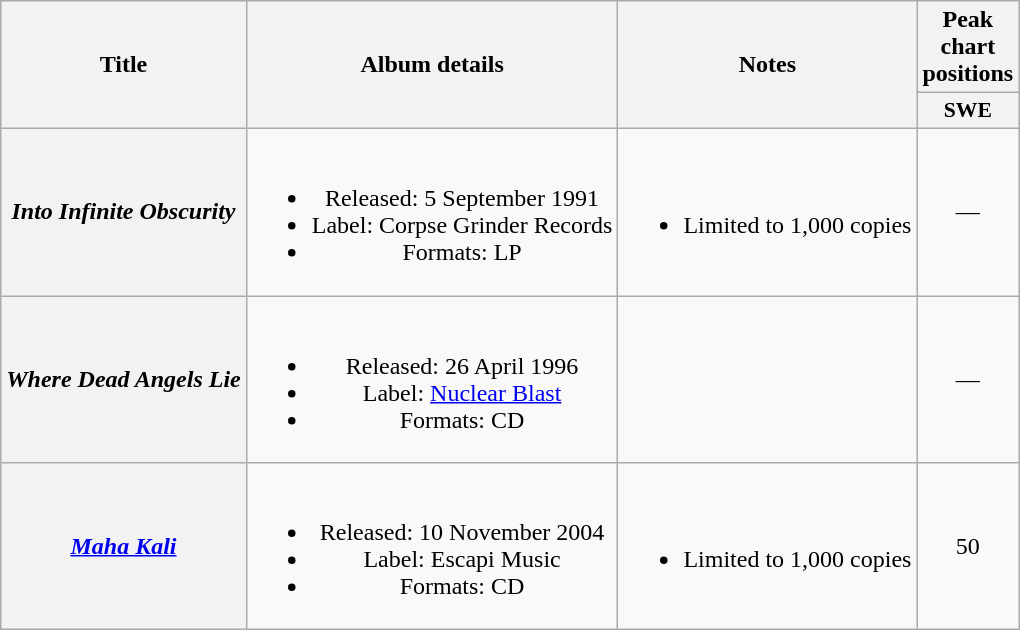<table class="wikitable plainrowheaders" style="text-align:center;">
<tr>
<th scope="col" rowspan="2">Title</th>
<th scope="col" rowspan="2">Album details</th>
<th scope="col" rowspan="2">Notes</th>
<th scope="col" colspan="1">Peak chart positions</th>
</tr>
<tr>
<th scope="col" style="width:3em;font-size:90%;">SWE<br></th>
</tr>
<tr>
<th scope="row"><em>Into Infinite Obscurity</em></th>
<td><br><ul><li>Released: 5 September 1991</li><li>Label: Corpse Grinder Records</li><li>Formats: LP</li></ul></td>
<td><br><ul><li>Limited to 1,000 copies</li></ul></td>
<td>—</td>
</tr>
<tr>
<th scope="row"><em>Where Dead Angels Lie</em></th>
<td><br><ul><li>Released: 26 April 1996</li><li>Label: <a href='#'>Nuclear Blast</a></li><li>Formats: CD</li></ul></td>
<td></td>
<td>—</td>
</tr>
<tr>
<th scope="row"><em><a href='#'>Maha Kali</a></em></th>
<td><br><ul><li>Released: 10 November 2004</li><li>Label: Escapi Music</li><li>Formats: CD</li></ul></td>
<td><br><ul><li>Limited to 1,000 copies</li></ul></td>
<td>50</td>
</tr>
</table>
